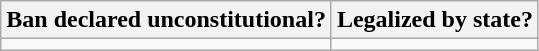<table class="wikitable">
<tr>
<th>Ban declared unconstitutional?</th>
<th>Legalized by state?</th>
</tr>
<tr>
<td></td>
<td></td>
</tr>
</table>
